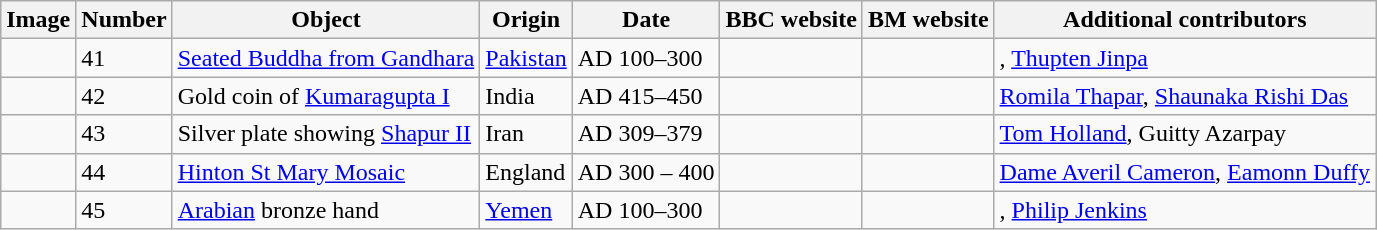<table class="wikitable">
<tr>
<th>Image</th>
<th>Number</th>
<th>Object</th>
<th>Origin</th>
<th>Date</th>
<th>BBC website</th>
<th>BM website</th>
<th>Additional contributors</th>
</tr>
<tr>
<td></td>
<td>41</td>
<td><a href='#'>Seated Buddha from Gandhara</a></td>
<td><a href='#'>Pakistan</a></td>
<td>AD 100–300</td>
<td></td>
<td></td>
<td>, <a href='#'>Thupten Jinpa</a></td>
</tr>
<tr>
<td></td>
<td>42</td>
<td>Gold coin of <a href='#'>Kumaragupta I</a></td>
<td>India</td>
<td>AD 415–450</td>
<td></td>
<td></td>
<td><a href='#'>Romila Thapar</a>, <a href='#'>Shaunaka Rishi Das</a></td>
</tr>
<tr>
<td></td>
<td>43</td>
<td>Silver plate showing <a href='#'>Shapur II</a></td>
<td>Iran</td>
<td>AD 309–379</td>
<td></td>
<td></td>
<td><a href='#'>Tom Holland</a>, Guitty Azarpay</td>
</tr>
<tr>
<td></td>
<td>44</td>
<td><a href='#'>Hinton St Mary Mosaic</a></td>
<td>England</td>
<td>AD 300 – 400</td>
<td></td>
<td></td>
<td><a href='#'>Dame Averil Cameron</a>, <a href='#'>Eamonn Duffy</a></td>
</tr>
<tr>
<td></td>
<td>45</td>
<td><a href='#'>Arabian</a> bronze hand</td>
<td><a href='#'>Yemen</a></td>
<td>AD 100–300</td>
<td></td>
<td></td>
<td>, <a href='#'>Philip Jenkins</a></td>
</tr>
</table>
